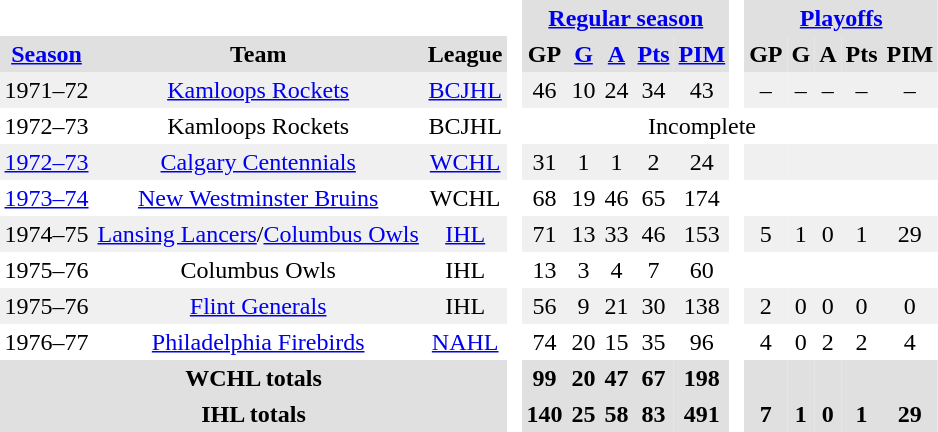<table BORDER="0" CELLPADDING="3" CELLSPACING="0" ID="Table3">
<tr ALIGN="center" bgcolor="#e0e0e0">
<th ALIGN="center" colspan="3" bgcolor="#ffffff"> </th>
<th ALIGN="center" rowspan="99" bgcolor="#ffffff"> </th>
<th ALIGN="center" colspan="5"><a href='#'>Regular season</a></th>
<th ALIGN="center" rowspan="99" bgcolor="#ffffff"> </th>
<th ALIGN="center" colspan="5"><a href='#'>Playoffs</a></th>
</tr>
<tr ALIGN="center" bgcolor="#e0e0e0">
<th ALIGN="center"><a href='#'>Season</a></th>
<th ALIGN="center">Team</th>
<th ALIGN="center">League</th>
<th ALIGN="center">GP</th>
<th ALIGN="center"><a href='#'>G</a></th>
<th ALIGN="center"><a href='#'>A</a></th>
<th ALIGN="center"><a href='#'>Pts</a></th>
<th ALIGN="center"><a href='#'>PIM</a></th>
<th ALIGN="center">GP</th>
<th ALIGN="center">G</th>
<th ALIGN="center">A</th>
<th ALIGN="center">Pts</th>
<th ALIGN="center">PIM</th>
</tr>
<tr ALIGN="center" bgcolor="#f0f0f0">
<td ALIGN="center">1971–72</td>
<td ALIGN="center"><a href='#'>Kamloops Rockets</a></td>
<td ALIGN="center"><a href='#'>BCJHL</a></td>
<td ALIGN="center">46</td>
<td ALIGN="center">10</td>
<td ALIGN="center">24</td>
<td ALIGN="center">34</td>
<td ALIGN="center">43</td>
<td ALIGN="center">–</td>
<td ALIGN="center">–</td>
<td ALIGN="center">–</td>
<td ALIGN="center">–</td>
<td ALIGN="center">–</td>
</tr>
<tr ALIGN="center">
<td ALIGN="center">1972–73</td>
<td ALIGN="center">Kamloops Rockets</td>
<td ALIGN="center">BCJHL</td>
<td colspan="10">Incomplete</td>
<td ALIGN="center"></td>
<td ALIGN="center"></td>
<td ALIGN="center"></td>
<td ALIGN="center"></td>
<td ALIGN="center"></td>
<td ALIGN="center"></td>
<td ALIGN="center"></td>
<td ALIGN="center"></td>
<td ALIGN="center"></td>
<td ALIGN="center"></td>
</tr>
<tr ALIGN="center" bgcolor="#f0f0f0">
<td ALIGN="center"><a href='#'>1972–73</a></td>
<td ALIGN="center"><a href='#'>Calgary Centennials</a></td>
<td ALIGN="center"><a href='#'>WCHL</a></td>
<td ALIGN="center">31</td>
<td ALIGN="center">1</td>
<td ALIGN="center">1</td>
<td ALIGN="center">2</td>
<td ALIGN="center">24</td>
<td ALIGN="center"></td>
<td ALIGN="center"></td>
<td ALIGN="center"></td>
<td ALIGN="center"></td>
<td ALIGN="center"></td>
</tr>
<tr ALIGN="center">
<td ALIGN="center"><a href='#'>1973–74</a></td>
<td ALIGN="center"><a href='#'>New Westminster Bruins</a></td>
<td ALIGN="center">WCHL</td>
<td ALIGN="center">68</td>
<td ALIGN="center">19</td>
<td ALIGN="center">46</td>
<td ALIGN="center">65</td>
<td ALIGN="center">174</td>
<td ALIGN="center"></td>
<td ALIGN="center"></td>
<td ALIGN="center"></td>
<td ALIGN="center"></td>
<td ALIGN="center"></td>
</tr>
<tr ALIGN="center" bgcolor="#f0f0f0">
<td ALIGN="center">1974–75</td>
<td ALIGN="center"><a href='#'>Lansing Lancers</a>/<a href='#'>Columbus Owls</a></td>
<td ALIGN="center"><a href='#'>IHL</a></td>
<td ALIGN="center">71</td>
<td ALIGN="center">13</td>
<td ALIGN="center">33</td>
<td ALIGN="center">46</td>
<td ALIGN="center">153</td>
<td ALIGN="center">5</td>
<td ALIGN="center">1</td>
<td ALIGN="center">0</td>
<td ALIGN="center">1</td>
<td ALIGN="center">29</td>
</tr>
<tr ALIGN="center">
<td ALIGN="center">1975–76</td>
<td ALIGN="center">Columbus Owls</td>
<td ALIGN="center">IHL</td>
<td ALIGN="center">13</td>
<td ALIGN="center">3</td>
<td ALIGN="center">4</td>
<td ALIGN="center">7</td>
<td ALIGN="center">60</td>
<td ALIGN="center"></td>
<td ALIGN="center"></td>
<td ALIGN="center"></td>
<td ALIGN="center"></td>
<td ALIGN="center"></td>
</tr>
<tr ALIGN="center" bgcolor="#f0f0f0">
<td ALIGN="center">1975–76</td>
<td ALIGN="center"><a href='#'>Flint Generals</a></td>
<td ALIGN="center">IHL</td>
<td ALIGN="center">56</td>
<td ALIGN="center">9</td>
<td ALIGN="center">21</td>
<td ALIGN="center">30</td>
<td ALIGN="center">138</td>
<td ALIGN="center">2</td>
<td ALIGN="center">0</td>
<td ALIGN="center">0</td>
<td ALIGN="center">0</td>
<td ALIGN="center">0</td>
</tr>
<tr ALIGN="center">
<td ALIGN="center">1976–77</td>
<td ALIGN="center"><a href='#'>Philadelphia Firebirds</a></td>
<td ALIGN="center"><a href='#'>NAHL</a></td>
<td ALIGN="center">74</td>
<td ALIGN="center">20</td>
<td ALIGN="center">15</td>
<td ALIGN="center">35</td>
<td ALIGN="center">96</td>
<td ALIGN="center">4</td>
<td ALIGN="center">0</td>
<td ALIGN="center">2</td>
<td ALIGN="center">2</td>
<td ALIGN="center">4</td>
</tr>
<tr bgcolor="#e0e0e0">
<th colspan="3">WCHL totals</th>
<th>99</th>
<th>20</th>
<th>47</th>
<th>67</th>
<th>198</th>
<th></th>
<th></th>
<th></th>
<th></th>
<th></th>
</tr>
<tr bgcolor="#e0e0e0">
<th colspan="3">IHL totals</th>
<th>140</th>
<th>25</th>
<th>58</th>
<th>83</th>
<th>491</th>
<th>7</th>
<th>1</th>
<th>0</th>
<th>1</th>
<th>29</th>
</tr>
</table>
